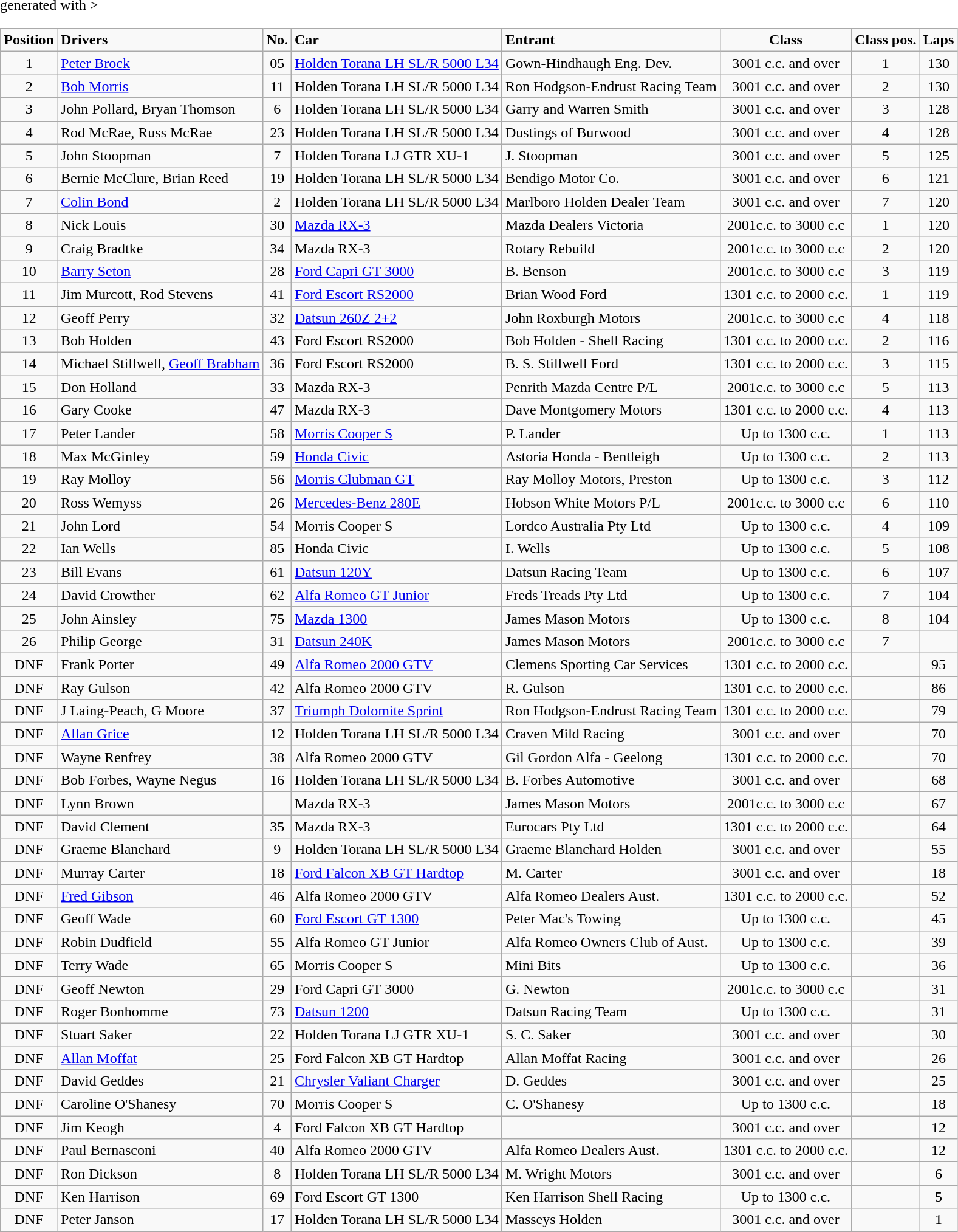<table class="wikitable" border="1" <hiddentext>generated with >
<tr style="font-weight:bold">
<td align="center">Position</td>
<td>Drivers</td>
<td align="center">No.</td>
<td>Car</td>
<td>Entrant</td>
<td align="center">Class</td>
<td align="center">Class pos.</td>
<td align="center">Laps</td>
</tr>
<tr>
<td align="center">1</td>
<td><a href='#'>Peter Brock</a></td>
<td align="center">05</td>
<td><a href='#'>Holden Torana LH SL/R 5000 L34</a></td>
<td>Gown-Hindhaugh Eng. Dev.</td>
<td align="center">3001 c.c. and over</td>
<td align="center">1</td>
<td align="center">130</td>
</tr>
<tr>
<td align="center">2</td>
<td><a href='#'>Bob Morris</a></td>
<td align="center">11</td>
<td>Holden Torana LH SL/R 5000 L34</td>
<td>Ron Hodgson-Endrust Racing Team</td>
<td align="center">3001 c.c. and over</td>
<td align="center">2</td>
<td align="center">130</td>
</tr>
<tr>
<td align="center">3</td>
<td>John Pollard, Bryan Thomson</td>
<td align="center">6</td>
<td>Holden Torana LH SL/R 5000 L34</td>
<td>Garry and Warren Smith</td>
<td align="center">3001 c.c. and over</td>
<td align="center">3</td>
<td align="center">128</td>
</tr>
<tr>
<td align="center">4</td>
<td>Rod McRae, Russ McRae</td>
<td align="center">23</td>
<td>Holden Torana LH SL/R 5000 L34</td>
<td>Dustings of Burwood</td>
<td align="center">3001 c.c. and over</td>
<td align="center">4</td>
<td align="center">128</td>
</tr>
<tr>
<td align="center">5</td>
<td>John Stoopman</td>
<td align="center">7</td>
<td>Holden Torana LJ GTR XU-1</td>
<td>J. Stoopman</td>
<td align="center">3001 c.c. and over</td>
<td align="center">5</td>
<td align="center">125</td>
</tr>
<tr>
<td align="center">6</td>
<td>Bernie McClure, Brian Reed</td>
<td align="center">19</td>
<td>Holden Torana LH SL/R 5000 L34</td>
<td>Bendigo Motor Co.</td>
<td align="center">3001 c.c. and over</td>
<td align="center">6</td>
<td align="center">121</td>
</tr>
<tr>
<td align="center">7</td>
<td><a href='#'>Colin Bond</a></td>
<td align="center">2</td>
<td>Holden Torana LH SL/R 5000 L34</td>
<td>Marlboro Holden Dealer Team</td>
<td align="center">3001 c.c. and over</td>
<td align="center">7</td>
<td align="center">120</td>
</tr>
<tr>
<td align="center">8</td>
<td>Nick Louis</td>
<td align="center">30</td>
<td><a href='#'>Mazda RX-3</a></td>
<td>Mazda Dealers Victoria</td>
<td align="center">2001c.c. to 3000 c.c</td>
<td align="center">1</td>
<td align="center">120</td>
</tr>
<tr>
<td align="center">9</td>
<td>Craig Bradtke</td>
<td align="center">34</td>
<td>Mazda RX-3</td>
<td>Rotary Rebuild</td>
<td align="center">2001c.c. to 3000 c.c</td>
<td align="center">2</td>
<td align="center">120</td>
</tr>
<tr>
<td align="center">10</td>
<td><a href='#'>Barry Seton</a></td>
<td align="center">28</td>
<td><a href='#'>Ford Capri GT 3000</a></td>
<td>B. Benson</td>
<td align="center">2001c.c. to 3000 c.c</td>
<td align="center">3</td>
<td align="center">119</td>
</tr>
<tr>
<td align="center">11</td>
<td>Jim Murcott, Rod Stevens</td>
<td align="center">41</td>
<td><a href='#'>Ford Escort RS2000</a></td>
<td>Brian Wood Ford</td>
<td align="center">1301 c.c. to 2000 c.c.</td>
<td align="center">1</td>
<td align="center">119</td>
</tr>
<tr>
<td align="center">12</td>
<td>Geoff Perry</td>
<td align="center">32</td>
<td><a href='#'>Datsun 260Z 2+2</a></td>
<td>John Roxburgh Motors</td>
<td align="center">2001c.c. to 3000 c.c</td>
<td align="center">4</td>
<td align="center">118</td>
</tr>
<tr>
<td align="center">13</td>
<td>Bob Holden</td>
<td align="center">43</td>
<td>Ford Escort RS2000</td>
<td>Bob Holden - Shell Racing</td>
<td align="center">1301 c.c. to 2000 c.c.</td>
<td align="center">2</td>
<td align="center">116</td>
</tr>
<tr>
<td align="center">14</td>
<td>Michael Stillwell, <a href='#'>Geoff Brabham</a></td>
<td align="center">36</td>
<td>Ford Escort RS2000</td>
<td>B. S. Stillwell Ford</td>
<td align="center">1301 c.c. to 2000 c.c.</td>
<td align="center">3</td>
<td align="center">115</td>
</tr>
<tr>
<td align="center">15</td>
<td>Don Holland</td>
<td align="center">33</td>
<td>Mazda RX-3</td>
<td>Penrith Mazda Centre P/L</td>
<td align="center">2001c.c. to 3000 c.c</td>
<td align="center">5</td>
<td align="center">113</td>
</tr>
<tr>
<td align="center">16</td>
<td>Gary Cooke</td>
<td align="center">47</td>
<td>Mazda RX-3</td>
<td>Dave Montgomery Motors</td>
<td align="center">1301 c.c. to 2000 c.c.</td>
<td align="center">4</td>
<td align="center">113</td>
</tr>
<tr>
<td align="center">17</td>
<td>Peter Lander</td>
<td align="center">58</td>
<td><a href='#'>Morris Cooper S</a></td>
<td>P. Lander</td>
<td align="center">Up to 1300 c.c.</td>
<td align="center">1</td>
<td align="center">113</td>
</tr>
<tr>
<td align="center">18</td>
<td>Max McGinley</td>
<td align="center">59</td>
<td><a href='#'>Honda Civic</a></td>
<td>Astoria Honda - Bentleigh</td>
<td align="center">Up to 1300 c.c.</td>
<td align="center">2</td>
<td align="center">113</td>
</tr>
<tr>
<td align="center">19</td>
<td>Ray Molloy</td>
<td align="center">56</td>
<td><a href='#'>Morris Clubman GT</a></td>
<td>Ray Molloy Motors, Preston</td>
<td align="center">Up to 1300 c.c.</td>
<td align="center">3</td>
<td align="center">112</td>
</tr>
<tr>
<td align="center">20</td>
<td>Ross Wemyss</td>
<td align="center">26</td>
<td><a href='#'>Mercedes-Benz 280E</a></td>
<td>Hobson White Motors P/L</td>
<td align="center">2001c.c. to 3000 c.c</td>
<td align="center">6</td>
<td align="center">110</td>
</tr>
<tr>
<td align="center">21</td>
<td>John Lord</td>
<td align="center">54</td>
<td>Morris Cooper S</td>
<td>Lordco Australia Pty Ltd</td>
<td align="center">Up to 1300 c.c.</td>
<td align="center">4</td>
<td align="center">109</td>
</tr>
<tr>
<td align="center">22</td>
<td>Ian Wells</td>
<td align="center">85</td>
<td>Honda Civic</td>
<td>I. Wells</td>
<td align="center">Up to 1300 c.c.</td>
<td align="center">5</td>
<td align="center">108</td>
</tr>
<tr>
<td align="center">23</td>
<td>Bill Evans</td>
<td align="center">61</td>
<td><a href='#'>Datsun 120Y</a></td>
<td>Datsun Racing Team</td>
<td align="center">Up to 1300 c.c.</td>
<td align="center">6</td>
<td align="center">107</td>
</tr>
<tr>
<td align="center">24</td>
<td>David Crowther</td>
<td align="center">62</td>
<td><a href='#'>Alfa Romeo GT Junior</a></td>
<td>Freds Treads Pty Ltd</td>
<td align="center">Up to 1300 c.c.</td>
<td align="center">7</td>
<td align="center">104</td>
</tr>
<tr>
<td align="center">25</td>
<td>John Ainsley</td>
<td align="center">75</td>
<td><a href='#'>Mazda 1300</a></td>
<td>James Mason Motors</td>
<td align="center">Up to 1300 c.c.</td>
<td align="center">8</td>
<td align="center">104</td>
</tr>
<tr>
<td align="center">26</td>
<td>Philip George</td>
<td align="center">31</td>
<td><a href='#'>Datsun 240K</a></td>
<td>James Mason Motors</td>
<td align="center">2001c.c. to 3000 c.c</td>
<td align="center">7</td>
<td align="center"></td>
</tr>
<tr>
<td align="center">DNF</td>
<td>Frank Porter</td>
<td align="center">49</td>
<td><a href='#'>Alfa Romeo 2000 GTV</a></td>
<td>Clemens Sporting Car Services</td>
<td align="center">1301 c.c. to 2000 c.c.</td>
<td align="center"></td>
<td align="center">95</td>
</tr>
<tr>
<td align="center">DNF</td>
<td>Ray Gulson</td>
<td align="center">42</td>
<td>Alfa Romeo 2000 GTV</td>
<td>R. Gulson</td>
<td align="center">1301 c.c. to 2000 c.c.</td>
<td align="center"></td>
<td align="center">86</td>
</tr>
<tr>
<td align="center">DNF</td>
<td>J Laing-Peach, G Moore</td>
<td align="center">37</td>
<td><a href='#'>Triumph Dolomite Sprint</a></td>
<td>Ron Hodgson-Endrust Racing Team</td>
<td align="center">1301 c.c. to 2000 c.c.</td>
<td align="center"></td>
<td align="center">79</td>
</tr>
<tr>
<td align="center">DNF</td>
<td><a href='#'>Allan Grice</a></td>
<td align="center">12</td>
<td>Holden Torana LH SL/R 5000 L34</td>
<td>Craven Mild Racing</td>
<td align="center">3001 c.c. and over</td>
<td align="center"></td>
<td align="center">70</td>
</tr>
<tr>
<td align="center">DNF</td>
<td>Wayne Renfrey</td>
<td align="center">38</td>
<td>Alfa Romeo 2000 GTV</td>
<td>Gil Gordon Alfa - Geelong</td>
<td align="center">1301 c.c. to 2000 c.c.</td>
<td align="center"></td>
<td align="center">70</td>
</tr>
<tr>
<td align="center">DNF</td>
<td>Bob Forbes, Wayne Negus</td>
<td align="center">16</td>
<td>Holden Torana LH SL/R 5000 L34</td>
<td>B. Forbes Automotive</td>
<td align="center">3001 c.c. and over</td>
<td align="center"></td>
<td align="center">68</td>
</tr>
<tr>
<td align="center">DNF</td>
<td>Lynn Brown</td>
<td align="center"></td>
<td>Mazda RX-3</td>
<td>James Mason Motors</td>
<td align="center">2001c.c. to 3000 c.c</td>
<td align="center"></td>
<td align="center">67</td>
</tr>
<tr>
<td align="center">DNF</td>
<td>David Clement</td>
<td align="center">35</td>
<td>Mazda RX-3</td>
<td>Eurocars Pty Ltd</td>
<td align="center">1301 c.c. to 2000 c.c.</td>
<td align="center"></td>
<td align="center">64</td>
</tr>
<tr>
<td align="center">DNF</td>
<td>Graeme Blanchard</td>
<td align="center">9</td>
<td>Holden Torana LH SL/R 5000 L34</td>
<td>Graeme Blanchard Holden</td>
<td align="center">3001 c.c. and over</td>
<td align="center"></td>
<td align="center">55</td>
</tr>
<tr>
<td align="center">DNF</td>
<td>Murray Carter</td>
<td align="center">18</td>
<td><a href='#'>Ford Falcon XB GT Hardtop</a></td>
<td>M. Carter</td>
<td align="center">3001 c.c. and over</td>
<td align="center"></td>
<td align="center">18</td>
</tr>
<tr>
<td align="center">DNF</td>
<td><a href='#'>Fred Gibson</a></td>
<td align="center">46</td>
<td>Alfa Romeo 2000 GTV</td>
<td>Alfa Romeo Dealers Aust.</td>
<td align="center">1301 c.c. to 2000 c.c.</td>
<td align="center"></td>
<td align="center">52</td>
</tr>
<tr>
<td align="center">DNF</td>
<td>Geoff Wade</td>
<td align="center">60</td>
<td><a href='#'>Ford Escort GT 1300</a></td>
<td>Peter Mac's Towing</td>
<td align="center">Up to 1300 c.c.</td>
<td align="center"></td>
<td align="center">45</td>
</tr>
<tr>
<td align="center">DNF</td>
<td>Robin Dudfield</td>
<td align="center">55</td>
<td>Alfa Romeo GT Junior</td>
<td>Alfa Romeo Owners Club of Aust.</td>
<td align="center">Up to 1300 c.c.</td>
<td align="center"></td>
<td align="center">39</td>
</tr>
<tr>
<td align="center">DNF</td>
<td>Terry Wade</td>
<td align="center">65</td>
<td>Morris Cooper S</td>
<td>Mini Bits</td>
<td align="center">Up to 1300 c.c.</td>
<td align="center"></td>
<td align="center">36</td>
</tr>
<tr>
<td align="center">DNF</td>
<td>Geoff Newton</td>
<td align="center">29</td>
<td>Ford Capri GT 3000</td>
<td>G. Newton</td>
<td align="center">2001c.c. to 3000 c.c</td>
<td align="center"></td>
<td align="center">31</td>
</tr>
<tr>
<td align="center">DNF</td>
<td>Roger Bonhomme</td>
<td align="center">73</td>
<td><a href='#'>Datsun 1200</a></td>
<td>Datsun Racing Team</td>
<td align="center">Up to 1300 c.c.</td>
<td align="center"></td>
<td align="center">31</td>
</tr>
<tr>
<td align="center">DNF</td>
<td>Stuart Saker</td>
<td align="center">22</td>
<td>Holden Torana LJ GTR XU-1</td>
<td>S. C. Saker</td>
<td align="center">3001 c.c. and over</td>
<td align="center"></td>
<td align="center">30</td>
</tr>
<tr>
<td align="center">DNF</td>
<td><a href='#'>Allan Moffat</a></td>
<td align="center">25</td>
<td>Ford Falcon XB GT Hardtop</td>
<td>Allan Moffat Racing</td>
<td align="center">3001 c.c. and over</td>
<td align="center"></td>
<td align="center">26</td>
</tr>
<tr>
<td align="center">DNF</td>
<td>David Geddes</td>
<td align="center">21</td>
<td><a href='#'>Chrysler Valiant Charger</a></td>
<td>D. Geddes</td>
<td align="center">3001 c.c. and over</td>
<td align="center"></td>
<td align="center">25</td>
</tr>
<tr>
<td align="center">DNF</td>
<td>Caroline O'Shanesy</td>
<td align="center">70</td>
<td>Morris Cooper S</td>
<td>C. O'Shanesy</td>
<td align="center">Up to 1300 c.c.</td>
<td align="center"></td>
<td align="center">18</td>
</tr>
<tr>
<td align="center">DNF</td>
<td>Jim Keogh</td>
<td align="center">4</td>
<td>Ford Falcon XB GT Hardtop</td>
<td></td>
<td align="center">3001 c.c. and over</td>
<td align="center"></td>
<td align="center">12</td>
</tr>
<tr>
<td align="center">DNF</td>
<td>Paul Bernasconi</td>
<td align="center">40</td>
<td>Alfa Romeo 2000 GTV</td>
<td>Alfa Romeo Dealers Aust.</td>
<td align="center">1301 c.c. to 2000 c.c.</td>
<td align="center"></td>
<td align="center">12</td>
</tr>
<tr>
<td align="center">DNF</td>
<td>Ron Dickson</td>
<td align="center">8</td>
<td>Holden Torana LH SL/R 5000 L34</td>
<td>M. Wright Motors</td>
<td align="center">3001 c.c. and over</td>
<td align="center"></td>
<td align="center">6</td>
</tr>
<tr>
<td align="center">DNF</td>
<td>Ken Harrison</td>
<td align="center">69</td>
<td>Ford Escort GT 1300</td>
<td>Ken Harrison Shell Racing</td>
<td align="center">Up to 1300 c.c.</td>
<td align="center"></td>
<td align="center">5</td>
</tr>
<tr>
<td align="center">DNF</td>
<td>Peter Janson</td>
<td align="center">17</td>
<td>Holden Torana LH SL/R 5000 L34</td>
<td>Masseys Holden</td>
<td align="center">3001 c.c. and over</td>
<td align="center"></td>
<td align="center">1</td>
</tr>
</table>
